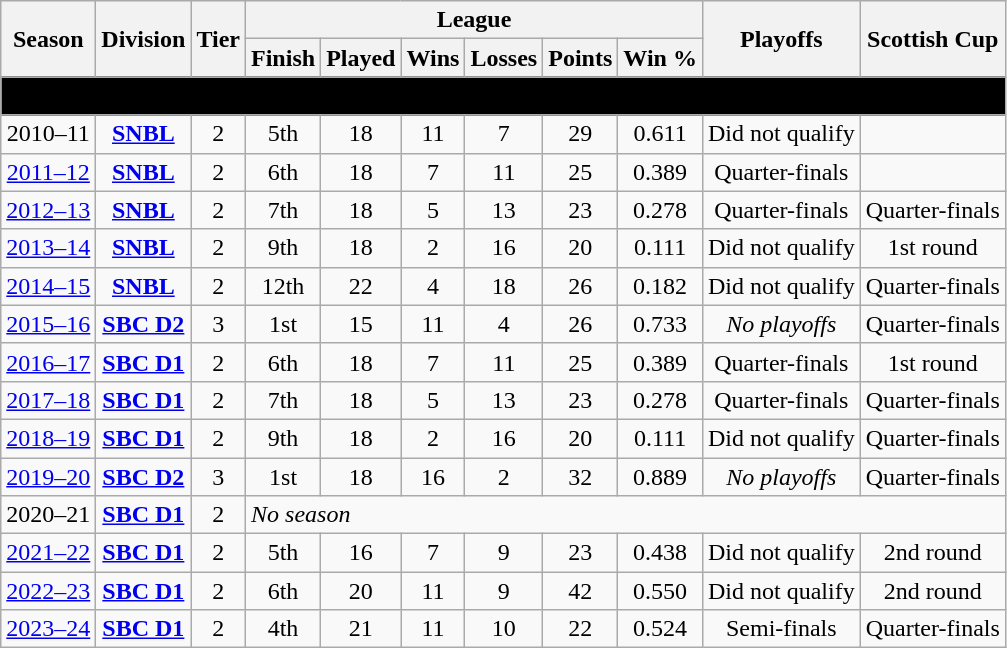<table class="wikitable" style="font-size:100%;">
<tr bgcolor="#efefef">
<th rowspan="2">Season</th>
<th rowspan="2">Division</th>
<th rowspan="2">Tier</th>
<th colspan="6">League</th>
<th rowspan="2">Playoffs</th>
<th rowspan="2">Scottish Cup</th>
</tr>
<tr>
<th>Finish</th>
<th>Played</th>
<th>Wins</th>
<th>Losses</th>
<th>Points</th>
<th>Win %</th>
</tr>
<tr>
<td colspan="13" align=center bgcolor="#000000"><span><strong>Stirling Knights</strong></span></td>
</tr>
<tr>
<td style="text-align:center;">2010–11</td>
<td style="text-align:center;"><strong><a href='#'>SNBL</a></strong></td>
<td style="text-align:center;">2</td>
<td style="text-align:center;">5th</td>
<td style="text-align:center;">18</td>
<td style="text-align:center;">11</td>
<td style="text-align:center;">7</td>
<td style="text-align:center;">29</td>
<td style="text-align:center;">0.611</td>
<td style="text-align:center;">Did not qualify</td>
<td style="text-align:center;"></td>
</tr>
<tr>
<td style="text-align:center;"><a href='#'>2011–12</a></td>
<td style="text-align:center;"><strong><a href='#'>SNBL</a></strong></td>
<td style="text-align:center;">2</td>
<td style="text-align:center;">6th</td>
<td style="text-align:center;">18</td>
<td style="text-align:center;">7</td>
<td style="text-align:center;">11</td>
<td style="text-align:center;">25</td>
<td style="text-align:center;">0.389</td>
<td style="text-align:center;">Quarter-finals</td>
<td style="text-align:center;"></td>
</tr>
<tr>
<td style="text-align:center;"><a href='#'>2012–13</a></td>
<td style="text-align:center;"><strong><a href='#'>SNBL</a></strong></td>
<td style="text-align:center;">2</td>
<td style="text-align:center;">7th</td>
<td style="text-align:center;">18</td>
<td style="text-align:center;">5</td>
<td style="text-align:center;">13</td>
<td style="text-align:center;">23</td>
<td style="text-align:center;">0.278</td>
<td style="text-align:center;">Quarter-finals</td>
<td style="text-align:center;">Quarter-finals</td>
</tr>
<tr>
<td style="text-align:center;"><a href='#'>2013–14</a></td>
<td style="text-align:center;"><strong><a href='#'>SNBL</a></strong></td>
<td style="text-align:center;">2</td>
<td style="text-align:center;">9th</td>
<td style="text-align:center;">18</td>
<td style="text-align:center;">2</td>
<td style="text-align:center;">16</td>
<td style="text-align:center;">20</td>
<td style="text-align:center;">0.111</td>
<td style="text-align:center;">Did not qualify</td>
<td style="text-align:center;">1st round</td>
</tr>
<tr>
<td style="text-align:center;"><a href='#'>2014–15</a></td>
<td style="text-align:center;"><strong><a href='#'>SNBL</a></strong></td>
<td style="text-align:center;">2</td>
<td style="text-align:center;">12th</td>
<td style="text-align:center;">22</td>
<td style="text-align:center;">4</td>
<td style="text-align:center;">18</td>
<td style="text-align:center;">26</td>
<td style="text-align:center;">0.182</td>
<td style="text-align:center;">Did not qualify</td>
<td style="text-align:center;">Quarter-finals</td>
</tr>
<tr>
<td style="text-align:center;"><a href='#'>2015–16</a></td>
<td style="text-align:center;"><strong><a href='#'>SBC D2</a></strong></td>
<td style="text-align:center;">3</td>
<td style="text-align:center;">1st</td>
<td style="text-align:center;">15</td>
<td style="text-align:center;">11</td>
<td style="text-align:center;">4</td>
<td style="text-align:center;">26</td>
<td style="text-align:center;">0.733</td>
<td style="text-align:center;"><em>No playoffs</em></td>
<td style="text-align:center;">Quarter-finals</td>
</tr>
<tr>
<td style="text-align:center;"><a href='#'>2016–17</a></td>
<td style="text-align:center;"><strong><a href='#'>SBC D1</a></strong></td>
<td style="text-align:center;">2</td>
<td style="text-align:center;">6th</td>
<td style="text-align:center;">18</td>
<td style="text-align:center;">7</td>
<td style="text-align:center;">11</td>
<td style="text-align:center;">25</td>
<td style="text-align:center;">0.389</td>
<td style="text-align:center;">Quarter-finals</td>
<td style="text-align:center;">1st round</td>
</tr>
<tr>
<td style="text-align:center;"><a href='#'>2017–18</a></td>
<td style="text-align:center;"><strong><a href='#'>SBC D1</a></strong></td>
<td style="text-align:center;">2</td>
<td style="text-align:center;">7th</td>
<td style="text-align:center;">18</td>
<td style="text-align:center;">5</td>
<td style="text-align:center;">13</td>
<td style="text-align:center;">23</td>
<td style="text-align:center;">0.278</td>
<td style="text-align:center;">Quarter-finals</td>
<td style="text-align:center;">Quarter-finals</td>
</tr>
<tr>
<td style="text-align:center;"><a href='#'>2018–19</a></td>
<td style="text-align:center;"><strong><a href='#'>SBC D1</a></strong></td>
<td style="text-align:center;">2</td>
<td style="text-align:center;">9th</td>
<td style="text-align:center;">18</td>
<td style="text-align:center;">2</td>
<td style="text-align:center;">16</td>
<td style="text-align:center;">20</td>
<td style="text-align:center;">0.111</td>
<td style="text-align:center;">Did not qualify</td>
<td style="text-align:center;">Quarter-finals</td>
</tr>
<tr>
<td style="text-align:center;"><a href='#'>2019–20</a></td>
<td style="text-align:center;"><strong><a href='#'>SBC D2</a></strong></td>
<td style="text-align:center;">3</td>
<td style="text-align:center;">1st</td>
<td style="text-align:center;">18</td>
<td style="text-align:center;">16</td>
<td style="text-align:center;">2</td>
<td style="text-align:center;">32</td>
<td style="text-align:center;">0.889</td>
<td style="text-align:center;"><em>No playoffs</em></td>
<td style="text-align:center;">Quarter-finals</td>
</tr>
<tr>
<td style="text-align:center;">2020–21</td>
<td style="text-align:center;"><strong><a href='#'>SBC D1</a></strong></td>
<td style="text-align:center;">2</td>
<td colspan=8><em>No season</em></td>
</tr>
<tr>
<td style="text-align:center;"><a href='#'>2021–22</a></td>
<td style="text-align:center;"><strong><a href='#'>SBC D1</a></strong></td>
<td style="text-align:center;">2</td>
<td style="text-align:center;">5th</td>
<td style="text-align:center;">16</td>
<td style="text-align:center;">7</td>
<td style="text-align:center;">9</td>
<td style="text-align:center;">23</td>
<td style="text-align:center;">0.438</td>
<td style="text-align:center;">Did not qualify</td>
<td style="text-align:center;">2nd round</td>
</tr>
<tr>
<td style="text-align:center;"><a href='#'>2022–23</a></td>
<td style="text-align:center;"><strong><a href='#'>SBC D1</a></strong></td>
<td style="text-align:center;">2</td>
<td style="text-align:center;">6th</td>
<td style="text-align:center;">20</td>
<td style="text-align:center;">11</td>
<td style="text-align:center;">9</td>
<td style="text-align:center;">42</td>
<td style="text-align:center;">0.550</td>
<td style="text-align:center;">Did not qualify</td>
<td style="text-align:center;">2nd round</td>
</tr>
<tr>
<td style="text-align:center;"><a href='#'>2023–24</a></td>
<td style="text-align:center;"><strong><a href='#'>SBC D1</a></strong></td>
<td style="text-align:center;">2</td>
<td style="text-align:center;">4th</td>
<td style="text-align:center;">21</td>
<td style="text-align:center;">11</td>
<td style="text-align:center;">10</td>
<td style="text-align:center;">22</td>
<td style="text-align:center;">0.524</td>
<td style="text-align:center;">Semi-finals</td>
<td style="text-align:center;">Quarter-finals</td>
</tr>
</table>
